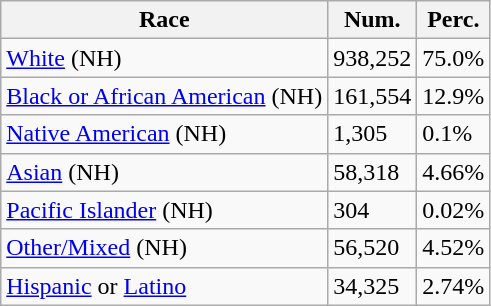<table class="wikitable">
<tr>
<th>Race</th>
<th>Num.</th>
<th>Perc.</th>
</tr>
<tr>
<td><a href='#'>White</a> (NH)</td>
<td>938,252</td>
<td>75.0%</td>
</tr>
<tr>
<td><a href='#'>Black or African American</a> (NH)</td>
<td>161,554</td>
<td>12.9%</td>
</tr>
<tr>
<td><a href='#'>Native American</a> (NH)</td>
<td>1,305</td>
<td>0.1%</td>
</tr>
<tr>
<td><a href='#'>Asian</a> (NH)</td>
<td>58,318</td>
<td>4.66%</td>
</tr>
<tr>
<td><a href='#'>Pacific Islander</a> (NH)</td>
<td>304</td>
<td>0.02%</td>
</tr>
<tr>
<td><a href='#'>Other/Mixed</a> (NH)</td>
<td>56,520</td>
<td>4.52%</td>
</tr>
<tr>
<td><a href='#'>Hispanic</a> or <a href='#'>Latino</a></td>
<td>34,325</td>
<td>2.74%</td>
</tr>
</table>
